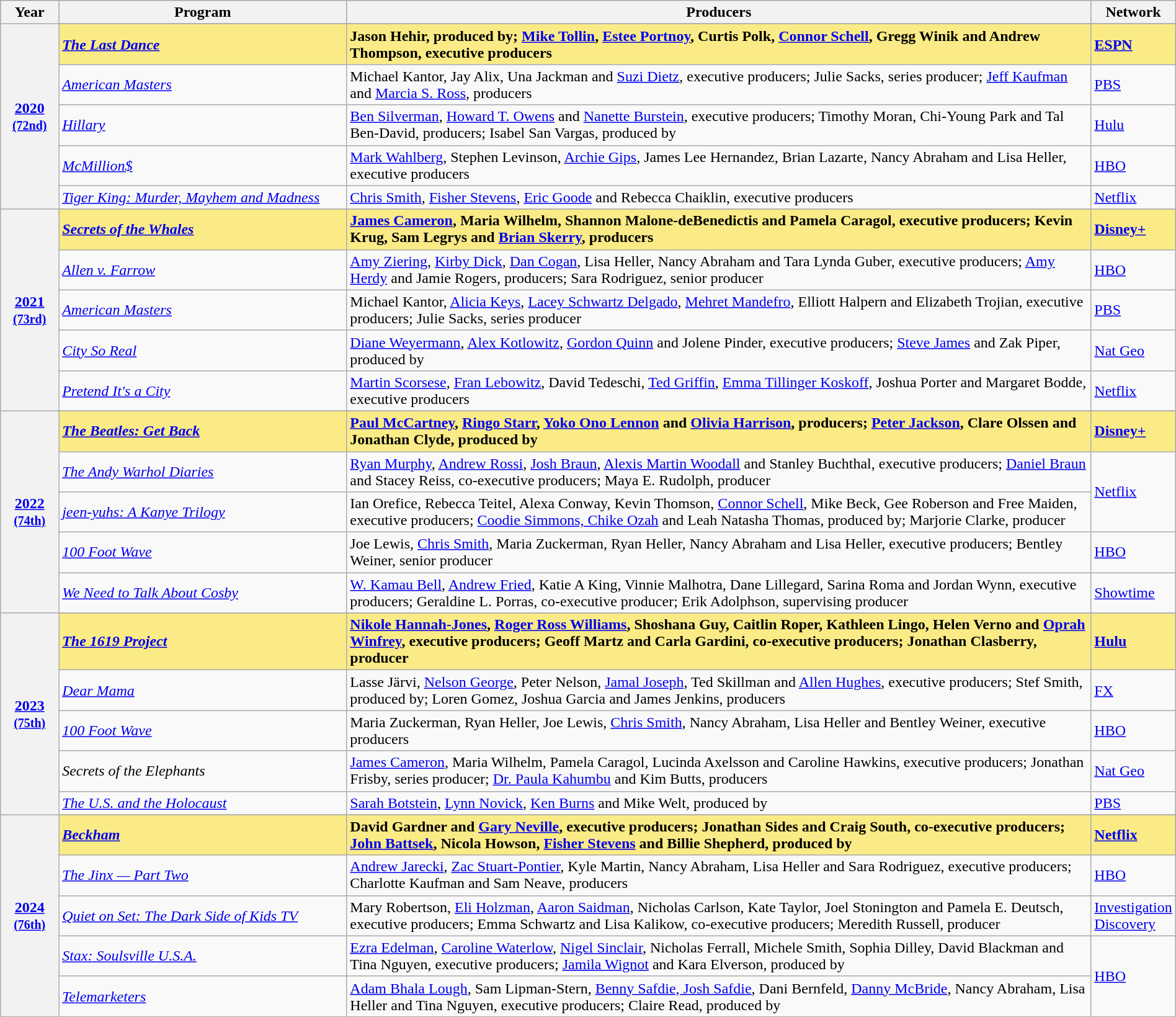<table class="wikitable" style="width:100%">
<tr bgcolor="#bebebe">
<th width="5%">Year</th>
<th width="25%">Program</th>
<th width="65%">Producers</th>
<th width="5%">Network</th>
</tr>
<tr>
<th rowspan="6" style="text-align:center"><a href='#'>2020</a><br><small><a href='#'>(72nd)</a><br></small></th>
</tr>
<tr style="background:#FAEB86">
<td><strong><em><a href='#'>The Last Dance</a></em></strong></td>
<td><strong>Jason Hehir, produced by; <a href='#'>Mike Tollin</a>, <a href='#'>Estee Portnoy</a>, Curtis Polk, <a href='#'>Connor Schell</a>, Gregg Winik and Andrew Thompson, executive producers</strong></td>
<td><strong><a href='#'>ESPN</a></strong></td>
</tr>
<tr>
<td><em><a href='#'>American Masters</a></em></td>
<td>Michael Kantor, Jay Alix, Una Jackman and <a href='#'>Suzi Dietz</a>, executive producers; Julie Sacks, series producer; <a href='#'>Jeff Kaufman</a> and <a href='#'>Marcia S. Ross</a>, producers</td>
<td><a href='#'>PBS</a></td>
</tr>
<tr>
<td><em><a href='#'>Hillary</a></em></td>
<td><a href='#'>Ben Silverman</a>, <a href='#'>Howard T. Owens</a> and <a href='#'>Nanette Burstein</a>, executive producers; Timothy Moran, Chi-Young Park and Tal Ben-David, producers; Isabel San Vargas, produced by</td>
<td><a href='#'>Hulu</a></td>
</tr>
<tr>
<td><em><a href='#'>McMillion$</a></em></td>
<td><a href='#'>Mark Wahlberg</a>, Stephen Levinson, <a href='#'>Archie Gips</a>, James Lee Hernandez, Brian Lazarte, Nancy Abraham and Lisa Heller, executive producers</td>
<td><a href='#'>HBO</a></td>
</tr>
<tr>
<td><em><a href='#'>Tiger King: Murder, Mayhem and Madness</a></em></td>
<td><a href='#'>Chris Smith</a>, <a href='#'>Fisher Stevens</a>, <a href='#'>Eric Goode</a> and Rebecca Chaiklin, executive producers</td>
<td><a href='#'>Netflix</a></td>
</tr>
<tr>
<th rowspan="6" style="text-align:center"><a href='#'>2021</a><br><small><a href='#'>(73rd)</a><br></small></th>
</tr>
<tr style="background:#FAEB86">
<td><strong><em><a href='#'>Secrets of the Whales</a></em></strong></td>
<td><strong><a href='#'>James Cameron</a>, Maria Wilhelm, Shannon Malone-deBenedictis and Pamela Caragol, executive producers; Kevin Krug, Sam Legrys and <a href='#'>Brian Skerry</a>, producers</strong></td>
<td><strong><a href='#'>Disney+</a></strong></td>
</tr>
<tr>
<td><em><a href='#'>Allen v. Farrow</a></em></td>
<td><a href='#'>Amy Ziering</a>, <a href='#'>Kirby Dick</a>, <a href='#'>Dan Cogan</a>, Lisa Heller, Nancy Abraham and Tara Lynda Guber, executive producers; <a href='#'>Amy Herdy</a> and Jamie Rogers, producers; Sara Rodriguez, senior producer</td>
<td><a href='#'>HBO</a></td>
</tr>
<tr>
<td><em><a href='#'>American Masters</a></em></td>
<td>Michael Kantor, <a href='#'>Alicia Keys</a>, <a href='#'>Lacey Schwartz Delgado</a>, <a href='#'>Mehret Mandefro</a>, Elliott Halpern and Elizabeth Trojian, executive producers; Julie Sacks, series producer</td>
<td><a href='#'>PBS</a></td>
</tr>
<tr>
<td><em><a href='#'>City So Real</a></em></td>
<td><a href='#'>Diane Weyermann</a>, <a href='#'>Alex Kotlowitz</a>, <a href='#'>Gordon Quinn</a> and Jolene Pinder, executive producers; <a href='#'>Steve James</a> and Zak Piper, produced by</td>
<td><a href='#'>Nat Geo</a></td>
</tr>
<tr>
<td><em><a href='#'>Pretend It's a City</a></em></td>
<td><a href='#'>Martin Scorsese</a>, <a href='#'>Fran Lebowitz</a>, David Tedeschi, <a href='#'>Ted Griffin</a>, <a href='#'>Emma Tillinger Koskoff</a>, Joshua Porter and Margaret Bodde, executive producers</td>
<td><a href='#'>Netflix</a></td>
</tr>
<tr>
<th rowspan="6" style="text-align:center"><a href='#'>2022</a><br><small><a href='#'>(74th)</a><br></small></th>
</tr>
<tr style="background:#FAEB86">
<td><strong><em><a href='#'>The Beatles: Get Back</a></em></strong></td>
<td><strong><a href='#'>Paul McCartney</a>, <a href='#'>Ringo Starr</a>, <a href='#'>Yoko Ono Lennon</a> and <a href='#'>Olivia Harrison</a>, producers; <a href='#'>Peter Jackson</a>, Clare Olssen and Jonathan Clyde, produced by</strong></td>
<td><strong><a href='#'>Disney+</a></strong></td>
</tr>
<tr>
<td><em><a href='#'>The Andy Warhol Diaries</a></em></td>
<td><a href='#'>Ryan Murphy</a>, <a href='#'>Andrew Rossi</a>, <a href='#'>Josh Braun</a>, <a href='#'>Alexis Martin Woodall</a> and Stanley Buchthal, executive producers; <a href='#'>Daniel Braun</a> and Stacey Reiss, co-executive producers; Maya E. Rudolph, producer</td>
<td rowspan=2><a href='#'>Netflix</a></td>
</tr>
<tr>
<td><em><a href='#'>jeen-yuhs: A Kanye Trilogy</a></em></td>
<td>Ian Orefice, Rebecca Teitel, Alexa Conway, Kevin Thomson, <a href='#'>Connor Schell</a>, Mike Beck, Gee Roberson and Free Maiden, executive producers; <a href='#'>Coodie Simmons, Chike Ozah</a> and Leah Natasha Thomas, produced by; Marjorie Clarke, producer</td>
</tr>
<tr>
<td><em><a href='#'>100 Foot Wave</a></em></td>
<td>Joe Lewis, <a href='#'>Chris Smith</a>, Maria Zuckerman, Ryan Heller, Nancy Abraham and Lisa Heller, executive producers; Bentley Weiner, senior producer</td>
<td><a href='#'>HBO</a></td>
</tr>
<tr>
<td><em><a href='#'>We Need to Talk About Cosby</a></em></td>
<td><a href='#'>W. Kamau Bell</a>, <a href='#'>Andrew Fried</a>, Katie A King, Vinnie Malhotra, Dane Lillegard, Sarina Roma and Jordan Wynn, executive producers; Geraldine L. Porras, co-executive producer; Erik Adolphson, supervising producer</td>
<td><a href='#'>Showtime</a></td>
</tr>
<tr>
<th rowspan="6" style="text-align:center"><a href='#'>2023</a><br><small><a href='#'>(75th)</a><br></small></th>
</tr>
<tr style="background:#FAEB86">
<td><strong><em><a href='#'>The 1619 Project</a></em></strong></td>
<td><strong><a href='#'>Nikole Hannah-Jones</a>, <a href='#'>Roger Ross Williams</a>, Shoshana Guy, Caitlin Roper, Kathleen Lingo, Helen Verno and <a href='#'>Oprah Winfrey</a>, executive producers; Geoff Martz and Carla Gardini, co-executive producers; Jonathan Clasberry, producer</strong></td>
<td><strong><a href='#'>Hulu</a></strong></td>
</tr>
<tr>
<td><em><a href='#'>Dear Mama</a></em></td>
<td>Lasse Järvi, <a href='#'>Nelson George</a>, Peter Nelson, <a href='#'>Jamal Joseph</a>, Ted Skillman and <a href='#'>Allen Hughes</a>, executive producers; Stef Smith, produced by; Loren Gomez, Joshua Garcia and James Jenkins, producers</td>
<td><a href='#'>FX</a></td>
</tr>
<tr>
<td><em><a href='#'>100 Foot Wave</a></em></td>
<td>Maria Zuckerman, Ryan Heller, Joe Lewis, <a href='#'>Chris Smith</a>, Nancy Abraham, Lisa Heller and Bentley Weiner, executive producers</td>
<td><a href='#'>HBO</a></td>
</tr>
<tr>
<td><em>Secrets of the Elephants</em></td>
<td><a href='#'>James Cameron</a>, Maria Wilhelm, Pamela Caragol, Lucinda Axelsson and Caroline Hawkins, executive producers; Jonathan Frisby, series producer; <a href='#'>Dr. Paula Kahumbu</a> and Kim Butts, producers</td>
<td><a href='#'>Nat Geo</a></td>
</tr>
<tr>
<td><em><a href='#'>The U.S. and the Holocaust</a></em></td>
<td><a href='#'>Sarah Botstein</a>, <a href='#'>Lynn Novick</a>, <a href='#'>Ken Burns</a> and Mike Welt, produced by</td>
<td><a href='#'>PBS</a></td>
</tr>
<tr>
<th rowspan="6" style="text-align:center"><a href='#'>2024</a><br><small><a href='#'>(76th)</a><br></small></th>
</tr>
<tr style="background:#FAEB86">
<td><strong><em><a href='#'>Beckham</a></em></strong></td>
<td><strong>David Gardner and <a href='#'>Gary Neville</a>, executive producers; Jonathan Sides and Craig South, co-executive producers; <a href='#'>John Battsek</a>, Nicola Howson, <a href='#'>Fisher Stevens</a> and Billie Shepherd, produced by</strong></td>
<td><strong><a href='#'>Netflix</a></strong></td>
</tr>
<tr>
<td><em><a href='#'>The Jinx — Part Two</a></em></td>
<td><a href='#'>Andrew Jarecki</a>, <a href='#'>Zac Stuart-Pontier</a>, Kyle Martin, Nancy Abraham, Lisa Heller and Sara Rodriguez, executive producers; Charlotte Kaufman and Sam Neave, producers</td>
<td><a href='#'>HBO</a></td>
</tr>
<tr>
<td><em><a href='#'>Quiet on Set: The Dark Side of Kids TV</a></em></td>
<td>Mary Robertson, <a href='#'>Eli Holzman</a>, <a href='#'>Aaron Saidman</a>, Nicholas Carlson, Kate Taylor, Joel Stonington and Pamela E. Deutsch, executive producers; Emma Schwartz and Lisa Kalikow, co-executive producers; Meredith Russell, producer</td>
<td><a href='#'>Investigation Discovery</a></td>
</tr>
<tr>
<td><em><a href='#'>Stax: Soulsville U.S.A.</a></em></td>
<td><a href='#'>Ezra Edelman</a>, <a href='#'>Caroline Waterlow</a>, <a href='#'>Nigel Sinclair</a>, Nicholas Ferrall, Michele Smith, Sophia Dilley, David Blackman and Tina Nguyen, executive producers; <a href='#'>Jamila Wignot</a> and Kara Elverson, produced by</td>
<td rowspan="2"><a href='#'>HBO</a></td>
</tr>
<tr>
<td><em><a href='#'>Telemarketers</a></em></td>
<td><a href='#'>Adam Bhala Lough</a>, Sam Lipman-Stern, <a href='#'>Benny Safdie, Josh Safdie</a>, Dani Bernfeld, <a href='#'>Danny McBride</a>, Nancy Abraham, Lisa Heller and Tina Nguyen, executive producers; Claire Read, produced by</td>
</tr>
</table>
